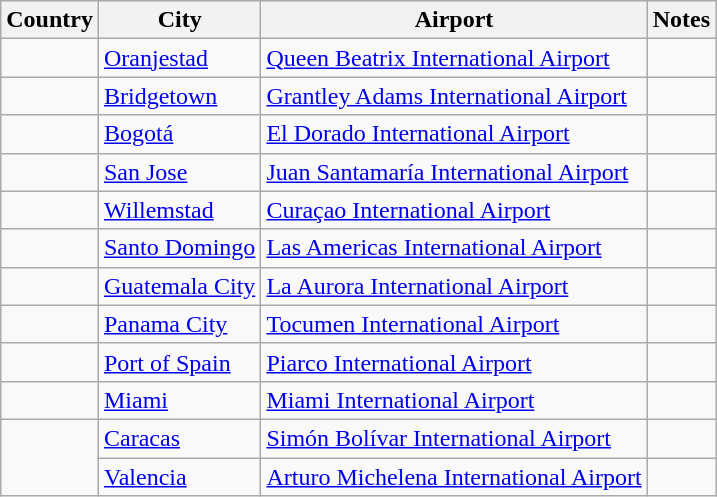<table class="sortable wikitable toccolours">
<tr>
<th>Country</th>
<th>City</th>
<th>Airport</th>
<th>Notes</th>
</tr>
<tr>
<td></td>
<td><a href='#'>Oranjestad</a></td>
<td><a href='#'>Queen Beatrix International Airport</a></td>
<td align=center></td>
</tr>
<tr>
<td></td>
<td><a href='#'>Bridgetown</a></td>
<td><a href='#'>Grantley Adams International Airport</a></td>
<td></td>
</tr>
<tr>
<td></td>
<td><a href='#'>Bogotá</a></td>
<td><a href='#'>El Dorado International Airport</a></td>
<td></td>
</tr>
<tr>
<td></td>
<td><a href='#'>San Jose</a></td>
<td><a href='#'>Juan Santamaría International Airport</a></td>
<td></td>
</tr>
<tr>
<td></td>
<td><a href='#'>Willemstad</a></td>
<td><a href='#'>Curaçao International Airport</a></td>
<td align=center></td>
</tr>
<tr>
<td></td>
<td><a href='#'>Santo Domingo</a></td>
<td><a href='#'>Las Americas International Airport</a></td>
<td></td>
</tr>
<tr>
<td></td>
<td><a href='#'>Guatemala City</a></td>
<td><a href='#'>La Aurora International Airport</a></td>
<td align=center></td>
</tr>
<tr>
<td></td>
<td><a href='#'>Panama City</a></td>
<td><a href='#'>Tocumen International Airport</a></td>
<td></td>
</tr>
<tr>
<td></td>
<td><a href='#'>Port of Spain</a></td>
<td><a href='#'>Piarco International Airport</a></td>
<td></td>
</tr>
<tr>
<td></td>
<td><a href='#'>Miami</a></td>
<td><a href='#'>Miami International Airport</a></td>
<td></td>
</tr>
<tr>
<td rowspan=2></td>
<td><a href='#'>Caracas</a></td>
<td><a href='#'>Simón Bolívar International Airport</a></td>
<td></td>
</tr>
<tr>
<td><a href='#'>Valencia</a></td>
<td><a href='#'>Arturo Michelena International Airport</a></td>
<td></td>
</tr>
</table>
